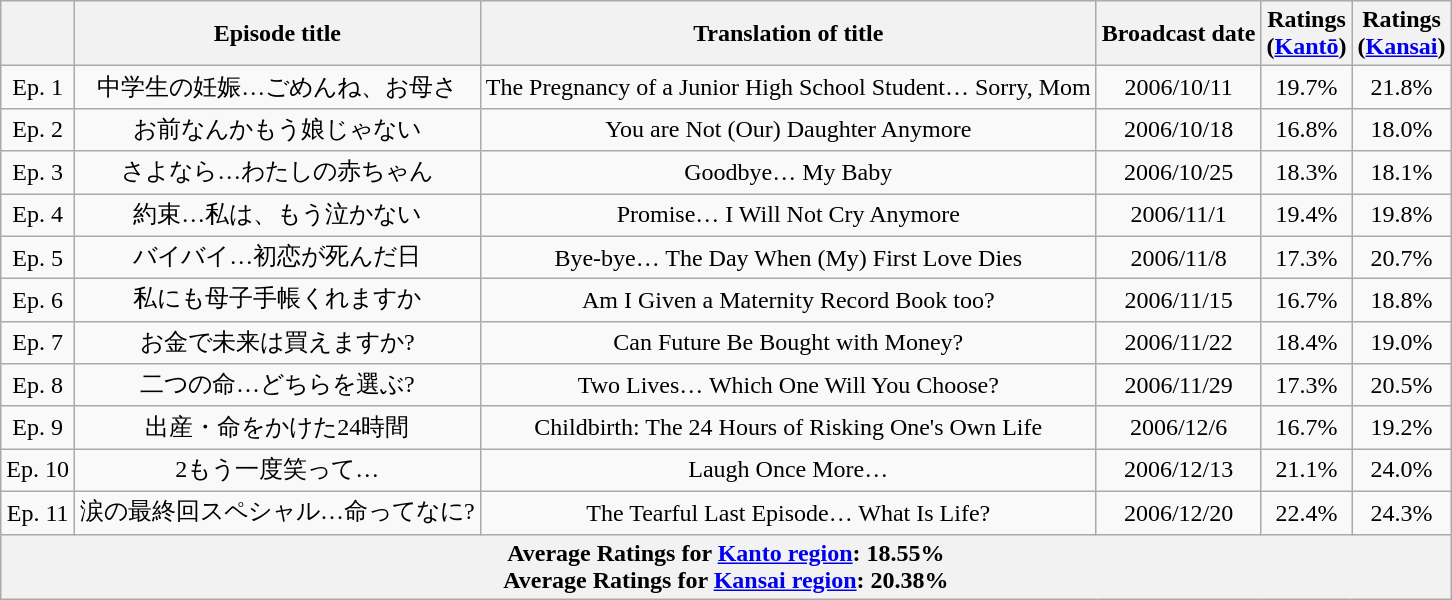<table class="wikitable" style="text-align:center">
<tr style="text-align:center">
<th></th>
<th>Episode title</th>
<th>Translation of title</th>
<th>Broadcast date</th>
<th>Ratings<br>(<a href='#'>Kantō</a>)</th>
<th>Ratings<br>(<a href='#'>Kansai</a>)</th>
</tr>
<tr align="center">
<td>Ep. 1</td>
<td>中学生の妊娠…ごめんね、お母さ</td>
<td>The Pregnancy of a Junior High School Student… Sorry, Mom</td>
<td>2006/10/11</td>
<td>19.7%</td>
<td>21.8%</td>
</tr>
<tr align="center">
<td>Ep. 2</td>
<td>お前なんかもう娘じゃない</td>
<td>You are Not (Our) Daughter Anymore</td>
<td>2006/10/18</td>
<td>16.8%</td>
<td>18.0%</td>
</tr>
<tr align="center">
<td>Ep. 3</td>
<td>さよなら…わたしの赤ちゃん</td>
<td>Goodbye… My Baby</td>
<td>2006/10/25</td>
<td>18.3%</td>
<td>18.1%</td>
</tr>
<tr align="center">
<td>Ep. 4</td>
<td>約束…私は、もう泣かない</td>
<td>Promise… I Will Not Cry Anymore</td>
<td>2006/11/1</td>
<td>19.4%</td>
<td>19.8%</td>
</tr>
<tr align="center">
<td>Ep. 5</td>
<td>バイバイ…初恋が死んだ日</td>
<td>Bye-bye… The Day When (My) First Love Dies</td>
<td>2006/11/8</td>
<td>17.3%</td>
<td>20.7%</td>
</tr>
<tr align="center">
<td>Ep. 6</td>
<td>私にも母子手帳くれますか</td>
<td>Am I Given a Maternity Record Book too?</td>
<td>2006/11/15</td>
<td><span>16.7%</span></td>
<td>18.8%</td>
</tr>
<tr align="center">
<td>Ep. 7</td>
<td>お金で未来は買えますか?</td>
<td>Can Future Be Bought with Money?</td>
<td>2006/11/22</td>
<td>18.4%</td>
<td>19.0%</td>
</tr>
<tr align="center">
<td>Ep. 8</td>
<td>二つの命…どちらを選ぶ?</td>
<td>Two Lives… Which One Will You Choose?</td>
<td>2006/11/29</td>
<td>17.3%</td>
<td>20.5%</td>
</tr>
<tr align="center">
<td>Ep. 9</td>
<td>出産・命をかけた24時間</td>
<td>Childbirth: The 24 Hours of Risking One's Own Life</td>
<td>2006/12/6</td>
<td><span>16.7%</span></td>
<td>19.2%</td>
</tr>
<tr align="center">
<td>Ep. 10</td>
<td>2もう一度笑って…</td>
<td>Laugh Once More…</td>
<td>2006/12/13</td>
<td>21.1%</td>
<td><span>24.0%</span></td>
</tr>
<tr align="center">
<td>Ep. 11</td>
<td>涙の最終回スペシャル…命ってなに?</td>
<td>The Tearful Last Episode… What Is Life?</td>
<td>2006/12/20</td>
<td><span>22.4%</span></td>
<td><span>24.3%</span></td>
</tr>
<tr align="Center">
<th colspan="6">Average Ratings for <a href='#'>Kanto region</a>: 18.55%<br>Average Ratings for <a href='#'>Kansai region</a>: 20.38%</th>
</tr>
</table>
